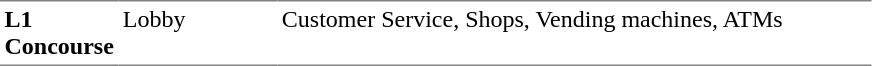<table table border=0 cellspacing=0 cellpadding=3>
<tr>
<td style="border-bottom:solid 1px gray; border-top:solid 1px gray;" valign=top width=50><strong>L1<br>Concourse</strong></td>
<td style="border-bottom:solid 1px gray; border-top:solid 1px gray;" valign=top width=100>Lobby</td>
<td style="border-bottom:solid 1px gray; border-top:solid 1px gray;" valign=top width=390>Customer Service, Shops, Vending machines, ATMs</td>
</tr>
</table>
